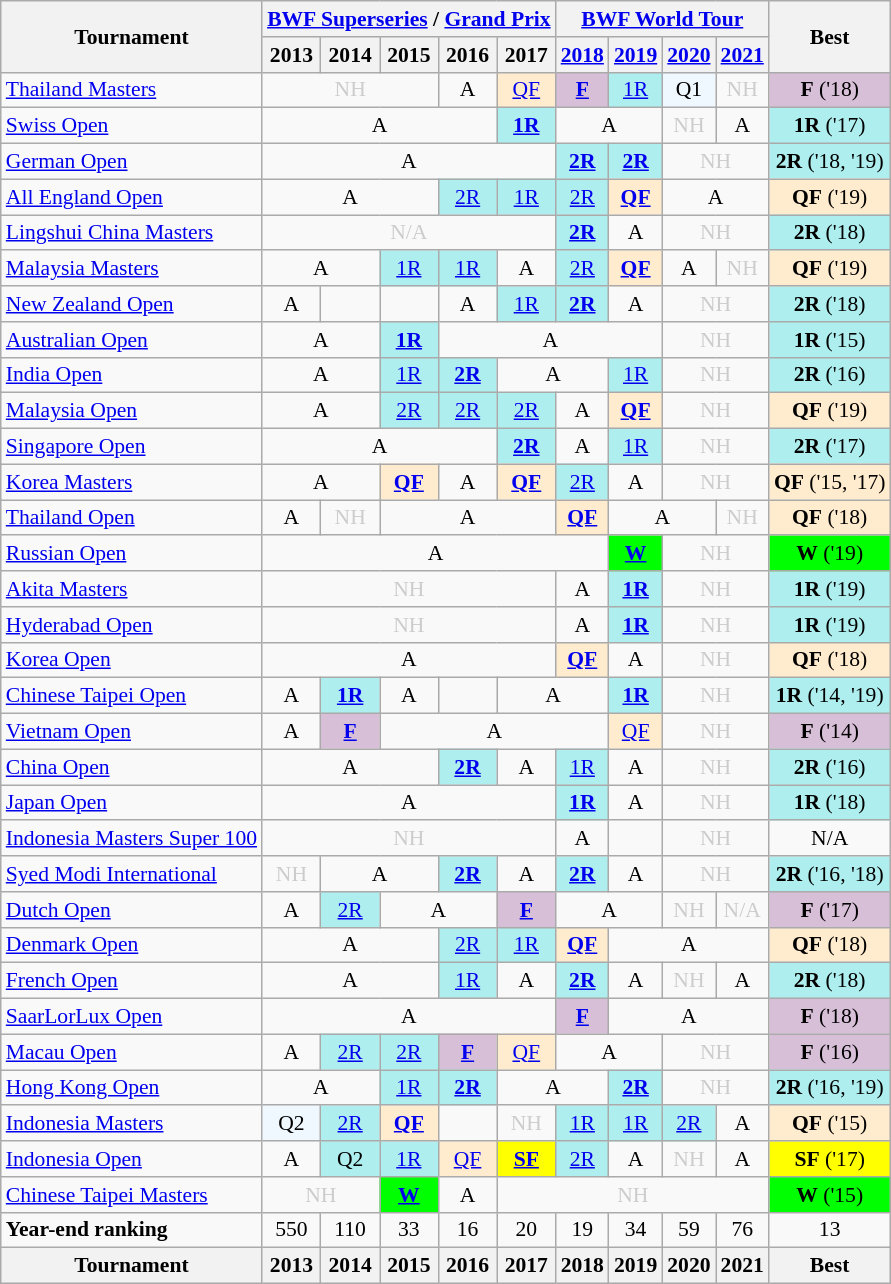<table class="wikitable" style="font-size: 90%; text-align:center">
<tr>
<th rowspan="2">Tournament</th>
<th colspan="5"><strong><a href='#'>BWF Superseries</a> / <a href='#'>Grand Prix</a></strong></th>
<th colspan="4"><strong><a href='#'>BWF World Tour</a></strong></th>
<th rowspan="2">Best</th>
</tr>
<tr>
<th>2013</th>
<th>2014</th>
<th>2015</th>
<th>2016</th>
<th>2017</th>
<th><a href='#'>2018</a></th>
<th><a href='#'>2019</a></th>
<th><a href='#'>2020</a></th>
<th><a href='#'>2021</a></th>
</tr>
<tr>
<td align=left><a href='#'>Thailand Masters</a></td>
<td colspan="3" style=color:#ccc>NH</td>
<td>A</td>
<td bgcolor=FFEBCD><a href='#'>QF</a></td>
<td bgcolor=D8BFD8><a href='#'><strong>F</strong></a></td>
<td bgcolor=AFEEEE><a href='#'>1R</a></td>
<td bgcolor=F0F8FF>Q1</td>
<td style=color:#ccc>NH</td>
<td bgcolor=D8BFD8><strong>F</strong> ('18)</td>
</tr>
<tr>
<td align=left><a href='#'>Swiss Open</a></td>
<td colspan="4">A</td>
<td bgcolor=AFEEEE><a href='#'><strong>1R</strong></a></td>
<td colspan="2">A</td>
<td style=color:#ccc>NH</td>
<td>A</td>
<td bgcolor=AFEEEE><strong>1R</strong> ('17)</td>
</tr>
<tr>
<td align=left><a href='#'>German Open</a></td>
<td colspan="5">A</td>
<td bgcolor=AFEEEE><a href='#'><strong>2R</strong></a></td>
<td bgcolor=AFEEEE><a href='#'><strong>2R</strong></a></td>
<td colspan="2" style=color:#ccc>NH</td>
<td bgcolor=AFEEEE><strong>2R</strong> ('18, '19)</td>
</tr>
<tr>
<td align=left><a href='#'>All England Open</a></td>
<td colspan="3">A</td>
<td bgcolor=AFEEEE><a href='#'>2R</a></td>
<td bgcolor=AFEEEE><a href='#'>1R</a></td>
<td bgcolor=AFEEEE><a href='#'>2R</a></td>
<td bgcolor=FFEBCD><a href='#'><strong>QF</strong></a></td>
<td colspan="2">A</td>
<td bgcolor=FFEBCD><strong>QF</strong> ('19)</td>
</tr>
<tr>
<td align=left><a href='#'>Lingshui China Masters</a></td>
<td colspan="5" style=color:#ccc>N/A</td>
<td bgcolor=AFEEEE><a href='#'><strong>2R</strong></a></td>
<td>A</td>
<td colspan="2" style=color:#ccc>NH</td>
<td bgcolor=AFEEEE><strong>2R</strong> ('18)</td>
</tr>
<tr>
<td align=left><a href='#'>Malaysia Masters</a></td>
<td colspan="2">A</td>
<td bgcolor=AFEEEE><a href='#'>1R</a></td>
<td bgcolor=AFEEEE><a href='#'>1R</a></td>
<td>A</td>
<td bgcolor=AFEEEE><a href='#'>2R</a></td>
<td bgcolor=FFEBCD><a href='#'><strong>QF</strong></a></td>
<td>A</td>
<td style=color:#ccc>NH</td>
<td bgcolor=FFEBCD><strong>QF</strong> ('19)</td>
</tr>
<tr>
<td align=left><a href='#'>New Zealand Open</a></td>
<td>A</td>
<td><a href='#'></a></td>
<td><a href='#'></a></td>
<td>A</td>
<td bgcolor=AFEEEE><a href='#'>1R</a></td>
<td bgcolor=AFEEEE><a href='#'><strong>2R</strong></a></td>
<td>A</td>
<td colspan="2" style=color:#ccc>NH</td>
<td bgcolor=AFEEEE><strong>2R</strong> ('18)</td>
</tr>
<tr>
<td align=left><a href='#'>Australian Open</a></td>
<td colspan="2">A</td>
<td bgcolor=AFEEEE><a href='#'><strong>1R</strong></a></td>
<td colspan="4">A</td>
<td colspan="2" style=color:#ccc>NH</td>
<td bgcolor=AFEEEE><strong>1R</strong> ('15)</td>
</tr>
<tr>
<td align=left><a href='#'>India Open</a></td>
<td colspan="2">A</td>
<td bgcolor=AFEEEE><a href='#'>1R</a></td>
<td bgcolor=AFEEEE><a href='#'><strong>2R</strong></a></td>
<td colspan="2">A</td>
<td bgcolor=AFEEEE><a href='#'>1R</a></td>
<td colspan="2" style=color:#ccc>NH</td>
<td bgcolor=AFEEEE><strong>2R</strong> ('16)</td>
</tr>
<tr>
<td align=left><a href='#'>Malaysia Open</a></td>
<td colspan="2">A</td>
<td bgcolor=AFEEEE><a href='#'>2R</a></td>
<td bgcolor=AFEEEE><a href='#'>2R</a></td>
<td bgcolor=AFEEEE><a href='#'>2R</a></td>
<td>A</td>
<td bgcolor=FFEBCD><a href='#'><strong>QF</strong></a></td>
<td colspan="2" style=color:#ccc>NH</td>
<td bgcolor=FFEBCD><strong>QF</strong> ('19)</td>
</tr>
<tr>
<td align=left><a href='#'>Singapore Open</a></td>
<td colspan="4">A</td>
<td bgcolor=AFEEEE><a href='#'><strong>2R</strong></a></td>
<td>A</td>
<td bgcolor=AFEEEE><a href='#'>1R</a></td>
<td colspan=2 style=color:#ccc>NH</td>
<td bgcolor=AFEEEE><strong>2R</strong> ('17)</td>
</tr>
<tr>
<td align=left><a href='#'>Korea Masters</a></td>
<td colspan="2">A</td>
<td bgcolor=FFEBCD><a href='#'><strong>QF</strong></a></td>
<td>A</td>
<td bgcolor=FFEBCD><a href='#'><strong>QF</strong></a></td>
<td bgcolor=AFEEEE><a href='#'>2R</a></td>
<td>A</td>
<td colspan=2 style=color:#ccc>NH</td>
<td bgcolor=FFEBCD><strong>QF</strong> ('15, '17)</td>
</tr>
<tr>
<td align=left><a href='#'>Thailand Open</a></td>
<td>A</td>
<td style=color:#ccc>NH</td>
<td colspan="3">A</td>
<td bgcolor=FFEBCD><a href='#'><strong>QF</strong></a></td>
<td colspan="2">A</td>
<td style=color:#ccc>NH</td>
<td bgcolor=FFEBCD><strong>QF</strong> ('18)</td>
</tr>
<tr>
<td align=left><a href='#'>Russian Open</a></td>
<td colspan="6">A</td>
<td bgcolor=00FF00><a href='#'><strong>W</strong></a></td>
<td colspan="2" style=color:#ccc>NH</td>
<td bgcolor=00FF00><strong>W</strong> ('19)</td>
</tr>
<tr>
<td align=left><a href='#'>Akita Masters</a></td>
<td colspan="5" style=color:#ccc>NH</td>
<td>A</td>
<td bgcolor=AFEEEE><a href='#'><strong>1R</strong></a></td>
<td colspan=2 style=color:#ccc>NH</td>
<td bgcolor=AFEEEE><strong>1R</strong> ('19)</td>
</tr>
<tr>
<td align=left><a href='#'>Hyderabad Open</a></td>
<td colspan="5" style=color:#ccc>NH</td>
<td>A</td>
<td bgcolor=AFEEEE><a href='#'><strong>1R</strong></a></td>
<td colspan="2" style=color:#ccc>NH</td>
<td bgcolor=AFEEEE><strong>1R</strong> ('19)</td>
</tr>
<tr>
<td align=left><a href='#'>Korea Open</a></td>
<td colspan="5">A</td>
<td bgcolor=FFEBCD><a href='#'><strong>QF</strong></a></td>
<td>A</td>
<td colspan=2 style=color:#ccc>NH</td>
<td bgcolor=FFEBCD><strong>QF</strong> ('18)</td>
</tr>
<tr>
<td align=left><a href='#'>Chinese Taipei Open</a></td>
<td>A</td>
<td bgcolor=AFEEEE><a href='#'><strong>1R</strong></a></td>
<td>A</td>
<td><a href='#'></a></td>
<td colspan="2">A</td>
<td bgcolor=AFEEEE><a href='#'><strong>1R</strong></a></td>
<td colspan="2" style=color:#ccc>NH</td>
<td bgcolor=AFEEEE><strong>1R</strong> ('14, '19)</td>
</tr>
<tr>
<td align=left><a href='#'>Vietnam Open</a></td>
<td>A</td>
<td bgcolor=D8BFD8><a href='#'><strong>F</strong></a></td>
<td colspan="4">A</td>
<td bgcolor=FFEBCD><a href='#'>QF</a></td>
<td colspan="2" style=color:#ccc>NH</td>
<td bgcolor=D8BFD8><strong>F</strong> ('14)</td>
</tr>
<tr>
<td align=left><a href='#'>China Open</a></td>
<td colspan="3">A</td>
<td bgcolor=AFEEEE><a href='#'><strong>2R</strong></a></td>
<td>A</td>
<td bgcolor=AFEEEE><a href='#'>1R</a></td>
<td>A</td>
<td colspan="2" style=color:#ccc>NH</td>
<td bgcolor=AFEEEE><strong>2R</strong> ('16)</td>
</tr>
<tr>
<td align=left><a href='#'>Japan Open</a></td>
<td colspan="5">A</td>
<td bgcolor=AFEEEE><a href='#'><strong>1R</strong></a></td>
<td>A</td>
<td colspan="2" style=color:#ccc>NH</td>
<td bgcolor=AFEEEE><strong>1R</strong> ('18)</td>
</tr>
<tr>
<td align=left><a href='#'>Indonesia Masters Super 100</a></td>
<td colspan="5" style=color:#ccc>NH</td>
<td>A</td>
<td><a href='#'></a></td>
<td colspan="2" style=color:#ccc>NH</td>
<td>N/A</td>
</tr>
<tr>
<td align=left><a href='#'>Syed Modi International</a></td>
<td style=color:#ccc>NH</td>
<td colspan="2">A</td>
<td bgcolor=AFEEEE><a href='#'><strong>2R</strong></a></td>
<td>A</td>
<td bgcolor=AFEEEE><a href='#'><strong>2R</strong></a></td>
<td>A</td>
<td colspan="2" style=color:#ccc>NH</td>
<td bgcolor=AFEEEE><strong>2R</strong> ('16, '18)</td>
</tr>
<tr>
<td align=left><a href='#'>Dutch Open</a></td>
<td>A</td>
<td bgcolor=AFEEEE><a href='#'>2R</a></td>
<td colspan="2">A</td>
<td bgcolor=D8BFD8><a href='#'><strong>F</strong></a></td>
<td colspan="2">A</td>
<td style=color:#ccc>NH</td>
<td style=color:#ccc>N/A</td>
<td bgcolor=D8BFD8><strong>F</strong> ('17)</td>
</tr>
<tr>
<td align=left><a href='#'>Denmark Open</a></td>
<td colspan="3">A</td>
<td bgcolor=AFEEEE><a href='#'>2R</a></td>
<td bgcolor=AFEEEE><a href='#'>1R</a></td>
<td bgcolor=FFEBCD><a href='#'><strong>QF</strong></a></td>
<td colspan="3">A</td>
<td bgcolor=FFEBCD><strong>QF</strong> ('18)</td>
</tr>
<tr>
<td align=left><a href='#'>French Open</a></td>
<td colspan="3">A</td>
<td bgcolor=AFEEEE><a href='#'>1R</a></td>
<td>A</td>
<td bgcolor=AFEEEE><a href='#'><strong>2R</strong></a></td>
<td>A</td>
<td style=color:#ccc>NH</td>
<td>A</td>
<td bgcolor=AFEEEE><strong>2R</strong> ('18)</td>
</tr>
<tr>
<td align=left><a href='#'>SaarLorLux Open</a></td>
<td colspan="5">A</td>
<td bgcolor=D8BFD8><a href='#'><strong>F</strong></a></td>
<td colspan="3">A</td>
<td bgcolor=D8BFD8><strong>F</strong> ('18)</td>
</tr>
<tr>
<td align=left><a href='#'>Macau Open</a></td>
<td>A</td>
<td bgcolor=AFEEEE><a href='#'>2R</a></td>
<td bgcolor=AFEEEE><a href='#'>2R</a></td>
<td bgcolor=D8BFD8><a href='#'><strong>F</strong></a></td>
<td bgcolor=FFEBCD><a href='#'>QF</a></td>
<td colspan="2">A</td>
<td colspan=2 style=color:#ccc>NH</td>
<td bgcolor=D8BFD8><strong>F</strong> ('16)</td>
</tr>
<tr>
<td align=left><a href='#'>Hong Kong Open</a></td>
<td colspan="2">A</td>
<td bgcolor=AFEEEE><a href='#'>1R</a></td>
<td bgcolor=AFEEEE><a href='#'><strong>2R</strong></a></td>
<td colspan="2">A</td>
<td bgcolor=AFEEEE><a href='#'><strong>2R</strong></a></td>
<td colspan="2" style=color:#ccc>NH</td>
<td bgcolor=AFEEEE><strong>2R</strong> ('16, '19)</td>
</tr>
<tr>
<td align=left><a href='#'>Indonesia Masters</a></td>
<td bgcolor=F0F8FF>Q2</td>
<td bgcolor=AFEEEE><a href='#'>2R</a></td>
<td bgcolor=FFEBCD><a href='#'><strong>QF</strong></a></td>
<td><a href='#'></a></td>
<td style=color:#ccc>NH</td>
<td bgcolor=AFEEEE><a href='#'>1R</a></td>
<td bgcolor=AFEEEE><a href='#'>1R</a></td>
<td bgcolor=AFEEEE><a href='#'>2R</a></td>
<td>A</td>
<td bgcolor=FFEBCD><strong>QF</strong> ('15)</td>
</tr>
<tr>
<td align=left><a href='#'>Indonesia Open</a></td>
<td>A</td>
<td bgcolor=AFEEEE>Q2</td>
<td bgcolor=AFEEEE><a href='#'>1R</a></td>
<td bgcolor=FFEBCD><a href='#'>QF</a></td>
<td bgcolor=FFFF00><a href='#'><strong>SF</strong></a></td>
<td bgcolor=AFEEEE><a href='#'>2R</a></td>
<td>A</td>
<td style=color:#ccc>NH</td>
<td>A</td>
<td bgcolor=FFFF00><strong>SF</strong> ('17)</td>
</tr>
<tr>
<td align=left><a href='#'>Chinese Taipei Masters</a></td>
<td colspan="2" style=color:#ccc>NH</td>
<td bgcolor=00FF00><a href='#'><strong>W</strong></a></td>
<td>A</td>
<td colspan="5" style=color:#ccc>NH</td>
<td bgcolor=00FF00><strong>W</strong> ('15)</td>
</tr>
<tr>
<td align=left><strong>Year-end ranking</strong></td>
<td>550</td>
<td>110</td>
<td>33</td>
<td>16</td>
<td>20</td>
<td>19</td>
<td>34</td>
<td>59</td>
<td>76</td>
<td>13</td>
</tr>
<tr>
<th>Tournament</th>
<th>2013</th>
<th>2014</th>
<th>2015</th>
<th>2016</th>
<th>2017</th>
<th>2018</th>
<th>2019</th>
<th>2020</th>
<th>2021</th>
<th>Best</th>
</tr>
</table>
